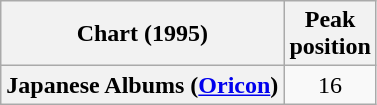<table class="wikitable plainrowheaders" style="text-align:center">
<tr>
<th scope="col">Chart (1995)</th>
<th scope="col">Peak<br> position</th>
</tr>
<tr>
<th scope="row">Japanese Albums (<a href='#'>Oricon</a>)</th>
<td>16</td>
</tr>
</table>
